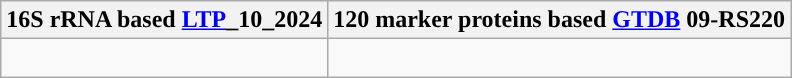<table class="wikitable">
<tr>
<th colspan=1>16S rRNA based <a href='#'>LTP</a>_10_2024</th>
<th colspan=1>120 marker proteins based <a href='#'>GTDB</a> 09-RS220</th>
</tr>
<tr>
<td style="vertical-align:top"><br></td>
<td></td>
</tr>
</table>
